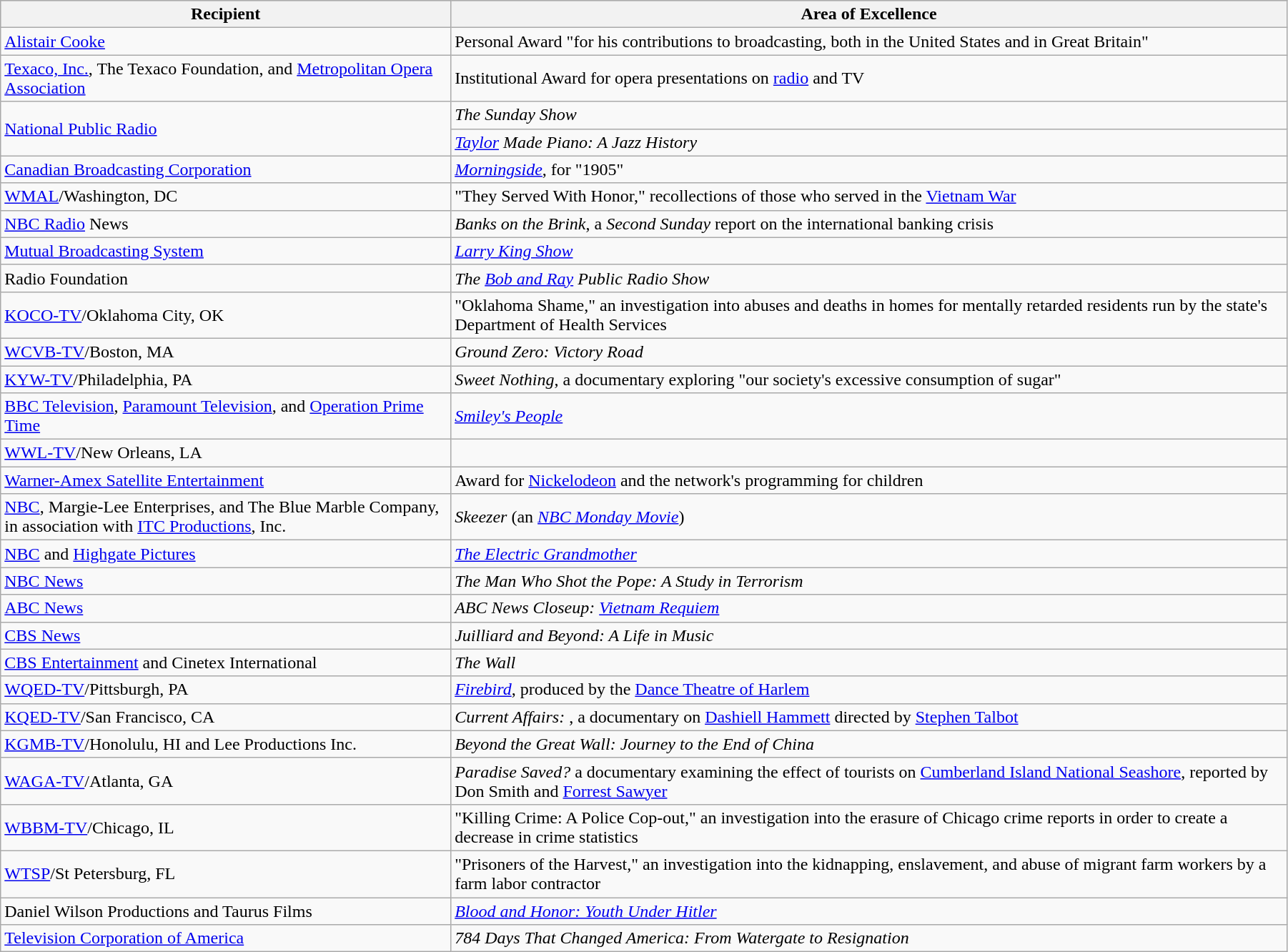<table class="wikitable" style="width:95%">
<tr bgcolor="#CCCCCC">
<th width=35%>Recipient</th>
<th width=65%>Area of Excellence</th>
</tr>
<tr>
<td><a href='#'>Alistair Cooke</a></td>
<td>Personal Award "for  his contributions to broadcasting, both in the United States and in Great Britain"</td>
</tr>
<tr>
<td><a href='#'>Texaco, Inc.</a>, The Texaco Foundation, and <a href='#'>Metropolitan Opera Association</a></td>
<td>Institutional Award for opera presentations on <a href='#'>radio</a> and TV</td>
</tr>
<tr>
<td rowspan="2"><a href='#'>National Public Radio</a></td>
<td><em>The Sunday Show</em></td>
</tr>
<tr>
<td><em><a href='#'>Taylor</a> Made Piano: A Jazz History</em></td>
</tr>
<tr>
<td><a href='#'>Canadian Broadcasting Corporation</a></td>
<td><em><a href='#'>Morningside</a></em>, for "1905"</td>
</tr>
<tr>
<td><a href='#'>WMAL</a>/Washington, DC</td>
<td>"They Served With Honor," recollections of those who served in the <a href='#'>Vietnam War</a></td>
</tr>
<tr>
<td><a href='#'>NBC Radio</a> News</td>
<td><em>Banks on the Brink</em>, a <em>Second Sunday</em> report on the international banking crisis</td>
</tr>
<tr>
<td><a href='#'>Mutual Broadcasting System</a></td>
<td><em><a href='#'>Larry King Show</a></em></td>
</tr>
<tr>
<td>Radio Foundation</td>
<td><em>The <a href='#'>Bob and Ray</a> Public Radio Show</em></td>
</tr>
<tr>
<td><a href='#'>KOCO-TV</a>/Oklahoma City, OK</td>
<td>"Oklahoma Shame," an investigation into abuses and deaths in homes for mentally retarded residents run by the state's Department of Health Services</td>
</tr>
<tr>
<td><a href='#'>WCVB-TV</a>/Boston, MA</td>
<td><em>Ground Zero: Victory Road</em></td>
</tr>
<tr>
<td><a href='#'>KYW-TV</a>/Philadelphia, PA</td>
<td><em>Sweet Nothing</em>, a documentary exploring "our society's excessive consumption of sugar"</td>
</tr>
<tr>
<td><a href='#'>BBC Television</a>, <a href='#'>Paramount Television</a>, and <a href='#'>Operation Prime Time</a></td>
<td><em><a href='#'>Smiley's People</a></em></td>
</tr>
<tr>
<td><a href='#'>WWL-TV</a>/New Orleans, LA</td>
<td><em></em></td>
</tr>
<tr>
<td><a href='#'>Warner-Amex Satellite Entertainment</a></td>
<td>Award for <a href='#'>Nickelodeon</a> and the network's programming for children</td>
</tr>
<tr>
<td><a href='#'>NBC</a>, Margie-Lee Enterprises, and The Blue Marble Company, in association with <a href='#'>ITC Productions</a>, Inc.</td>
<td><em>Skeezer</em> (an <em><a href='#'>NBC Monday Movie</a></em>)</td>
</tr>
<tr>
<td><a href='#'>NBC</a> and <a href='#'>Highgate Pictures</a></td>
<td><em><a href='#'>The Electric Grandmother</a></em></td>
</tr>
<tr>
<td><a href='#'>NBC News</a></td>
<td><em>The Man Who Shot the Pope: A Study in Terrorism</em></td>
</tr>
<tr>
<td><a href='#'>ABC News</a></td>
<td><em>ABC News Closeup: <a href='#'>Vietnam Requiem</a></em></td>
</tr>
<tr>
<td><a href='#'>CBS News</a></td>
<td><em>Juilliard and Beyond: A Life in Music</em></td>
</tr>
<tr>
<td><a href='#'>CBS Entertainment</a> and Cinetex International</td>
<td><em>The Wall</em></td>
</tr>
<tr>
<td><a href='#'>WQED-TV</a>/Pittsburgh, PA</td>
<td><em><a href='#'>Firebird</a></em>, produced by the <a href='#'>Dance Theatre of Harlem</a></td>
</tr>
<tr>
<td><a href='#'>KQED-TV</a>/San Francisco, CA</td>
<td><em>Current Affairs: </em>, a documentary on <a href='#'>Dashiell Hammett</a> directed by <a href='#'>Stephen Talbot</a></td>
</tr>
<tr>
<td><a href='#'>KGMB-TV</a>/Honolulu, HI and Lee Productions Inc.</td>
<td><em>Beyond the Great Wall: Journey to the End of China</em></td>
</tr>
<tr>
<td><a href='#'>WAGA-TV</a>/Atlanta, GA</td>
<td><em>Paradise Saved?</em> a documentary examining the effect of tourists on <a href='#'>Cumberland Island National Seashore</a>, reported by Don Smith and <a href='#'>Forrest Sawyer</a></td>
</tr>
<tr>
<td><a href='#'>WBBM-TV</a>/Chicago, IL</td>
<td>"Killing Crime: A Police Cop-out," an investigation into the erasure of Chicago crime reports in order to create a decrease in crime statistics</td>
</tr>
<tr>
<td><a href='#'>WTSP</a>/St Petersburg, FL</td>
<td>"Prisoners of the Harvest," an investigation into the kidnapping, enslavement, and abuse of migrant farm workers by a farm labor contractor</td>
</tr>
<tr>
<td>Daniel Wilson Productions and Taurus Films</td>
<td><em><a href='#'>Blood and Honor: Youth Under Hitler</a></em></td>
</tr>
<tr>
<td><a href='#'>Television Corporation of America</a></td>
<td><em>784 Days That Changed America: From Watergate to Resignation</em></td>
</tr>
</table>
